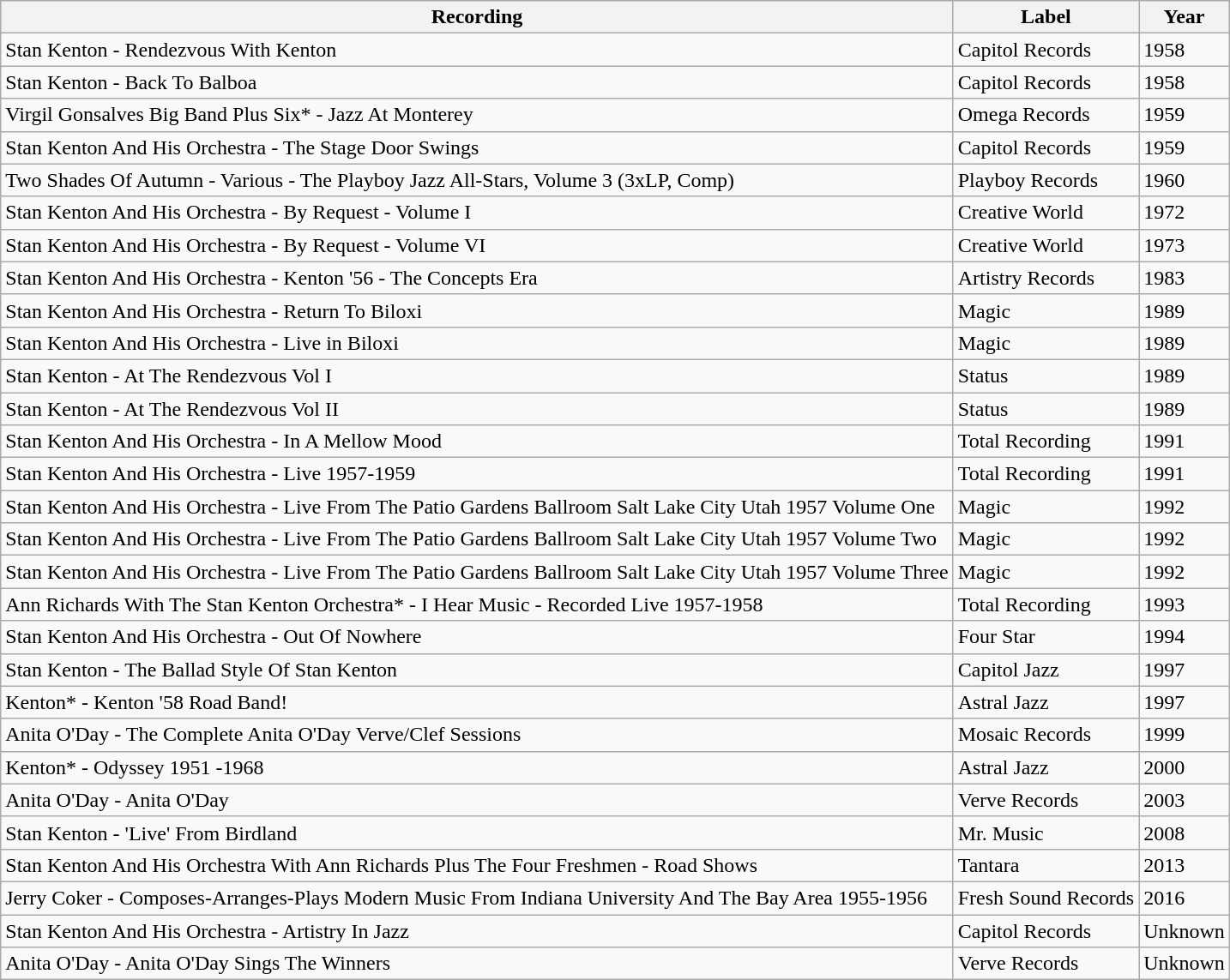<table class="wikitable">
<tr>
<th>Recording</th>
<th>Label</th>
<th>Year</th>
</tr>
<tr>
<td>Stan Kenton - Rendezvous With Kenton</td>
<td>Capitol Records</td>
<td>1958</td>
</tr>
<tr>
<td>Stan Kenton - Back To Balboa</td>
<td>Capitol Records</td>
<td>1958</td>
</tr>
<tr>
<td>Virgil Gonsalves Big Band Plus Six* - Jazz At Monterey</td>
<td>Omega Records</td>
<td>1959</td>
</tr>
<tr>
<td>Stan Kenton And His Orchestra - The Stage Door Swings</td>
<td>Capitol Records</td>
<td>1959</td>
</tr>
<tr>
<td>Two Shades Of Autumn - Various - The Playboy Jazz All-Stars, Volume 3 (3xLP, Comp)</td>
<td>Playboy Records</td>
<td>1960</td>
</tr>
<tr>
<td>Stan Kenton And His Orchestra - By Request - Volume I</td>
<td>Creative World</td>
<td>1972</td>
</tr>
<tr>
<td>Stan Kenton And His Orchestra - By Request - Volume VI</td>
<td>Creative World</td>
<td>1973</td>
</tr>
<tr>
<td>Stan Kenton And His Orchestra - Kenton '56 - The Concepts Era</td>
<td>Artistry Records</td>
<td>1983</td>
</tr>
<tr>
<td>Stan Kenton And His Orchestra - Return To Biloxi</td>
<td>Magic</td>
<td>1989</td>
</tr>
<tr>
<td>Stan Kenton And His Orchestra - Live in Biloxi</td>
<td>Magic</td>
<td>1989</td>
</tr>
<tr>
<td>Stan Kenton - At The Rendezvous Vol I</td>
<td>Status</td>
<td>1989</td>
</tr>
<tr>
<td>Stan Kenton - At The Rendezvous Vol II</td>
<td>Status</td>
<td>1989</td>
</tr>
<tr>
<td>Stan Kenton And His Orchestra - In A Mellow Mood</td>
<td>Total Recording</td>
<td>1991</td>
</tr>
<tr>
<td>Stan Kenton And His Orchestra - Live 1957-1959</td>
<td>Total Recording</td>
<td>1991</td>
</tr>
<tr>
<td>Stan Kenton And His Orchestra - Live From The Patio Gardens Ballroom Salt Lake City Utah 1957 Volume One</td>
<td>Magic</td>
<td>1992</td>
</tr>
<tr>
<td>Stan Kenton And His Orchestra - Live From The Patio Gardens Ballroom Salt Lake City Utah 1957 Volume Two</td>
<td>Magic</td>
<td>1992</td>
</tr>
<tr>
<td>Stan Kenton And His Orchestra - Live From The Patio Gardens Ballroom Salt Lake City Utah 1957 Volume Three</td>
<td>Magic</td>
<td>1992</td>
</tr>
<tr>
<td>Ann Richards With The Stan Kenton Orchestra* - I Hear Music - Recorded Live 1957-1958</td>
<td>Total Recording</td>
<td>1993</td>
</tr>
<tr>
<td>Stan Kenton And His Orchestra - Out Of Nowhere</td>
<td>Four Star</td>
<td>1994</td>
</tr>
<tr>
<td>Stan Kenton - The Ballad Style Of Stan Kenton</td>
<td>Capitol Jazz</td>
<td>1997</td>
</tr>
<tr>
<td>Kenton* - Kenton '58 Road Band!</td>
<td>Astral Jazz</td>
<td>1997</td>
</tr>
<tr>
<td>Anita O'Day - The Complete Anita O'Day Verve/Clef Sessions</td>
<td>Mosaic Records</td>
<td>1999</td>
</tr>
<tr>
<td>Kenton* - Odyssey 1951 -1968</td>
<td>Astral Jazz</td>
<td>2000</td>
</tr>
<tr>
<td>Anita O'Day - Anita O'Day</td>
<td>Verve Records</td>
<td>2003</td>
</tr>
<tr>
<td>Stan Kenton - 'Live' From Birdland</td>
<td>Mr. Music</td>
<td>2008</td>
</tr>
<tr>
<td>Stan Kenton And His Orchestra With Ann Richards Plus The Four Freshmen - Road Shows</td>
<td>Tantara</td>
<td>2013</td>
</tr>
<tr>
<td>Jerry Coker - Composes-Arranges-Plays Modern Music From Indiana University And The Bay Area 1955-1956</td>
<td>Fresh Sound Records</td>
<td>2016</td>
</tr>
<tr>
<td>Stan Kenton And His Orchestra - Artistry In Jazz</td>
<td>Capitol Records</td>
<td>Unknown</td>
</tr>
<tr>
<td>Anita O'Day - Anita O'Day Sings The Winners</td>
<td>Verve Records</td>
<td>Unknown</td>
</tr>
</table>
